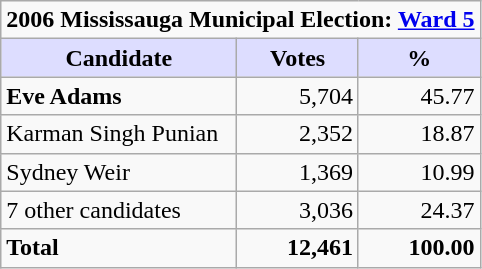<table class="wikitable sortable">
<tr>
<td colspan="3" style="text-align:center;"><strong>2006 Mississauga Municipal Election: <a href='#'>Ward 5</a></strong></td>
</tr>
<tr>
<th style="background:#ddf; width:150px;">Candidate</th>
<th style="background:#ddf;">Votes</th>
<th style="background:#ddf;">%</th>
</tr>
<tr>
<td><strong>Eve Adams</strong></td>
<td align=right>5,704</td>
<td align=right>45.77</td>
</tr>
<tr>
<td>Karman Singh Punian</td>
<td align=right>2,352</td>
<td align=right>18.87</td>
</tr>
<tr>
<td>Sydney Weir</td>
<td align=right>1,369</td>
<td align=right>10.99</td>
</tr>
<tr>
<td>7 other candidates</td>
<td align=right>3,036</td>
<td align=right>24.37</td>
</tr>
<tr>
<td><strong>Total</strong></td>
<td align=right><strong>12,461</strong></td>
<td align=right><strong>100.00</strong></td>
</tr>
</table>
